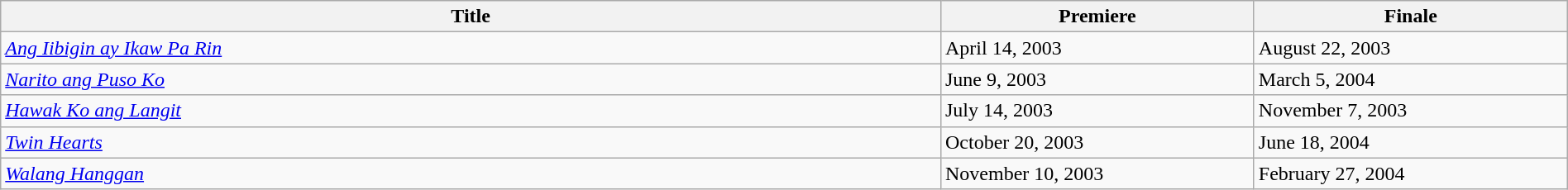<table class="wikitable sortable" width="100%">
<tr>
<th style="width:60%;">Title</th>
<th style="width:20%;">Premiere</th>
<th style="width:20%;">Finale</th>
</tr>
<tr>
<td><em><a href='#'>Ang Iibigin ay Ikaw Pa Rin</a></em> </td>
<td>April 14, 2003</td>
<td>August 22, 2003</td>
</tr>
<tr>
<td><em><a href='#'>Narito ang Puso Ko</a></em> </td>
<td>June 9, 2003</td>
<td>March 5, 2004</td>
</tr>
<tr>
<td><em><a href='#'>Hawak Ko ang Langit</a></em> </td>
<td>July 14, 2003</td>
<td>November 7, 2003</td>
</tr>
<tr>
<td><em><a href='#'>Twin Hearts</a></em></td>
<td>October 20, 2003</td>
<td>June 18, 2004</td>
</tr>
<tr>
<td><em><a href='#'>Walang Hanggan</a></em> </td>
<td>November 10, 2003</td>
<td>February 27, 2004</td>
</tr>
</table>
